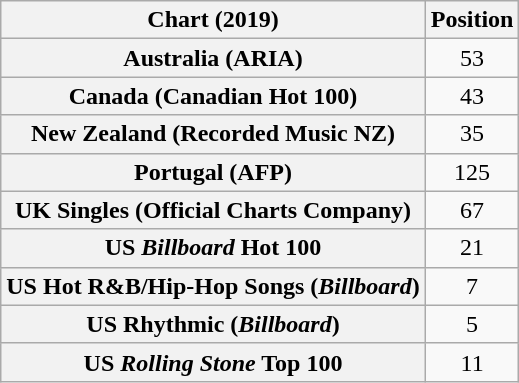<table class="wikitable sortable plainrowheaders" style="text-align:center">
<tr>
<th scope="col">Chart (2019)</th>
<th scope="col">Position</th>
</tr>
<tr>
<th scope="row">Australia (ARIA)</th>
<td>53</td>
</tr>
<tr>
<th scope="row">Canada (Canadian Hot 100)</th>
<td>43</td>
</tr>
<tr>
<th scope="row">New Zealand (Recorded Music NZ)</th>
<td>35</td>
</tr>
<tr>
<th scope="row">Portugal (AFP)</th>
<td>125</td>
</tr>
<tr>
<th scope="row">UK Singles (Official Charts Company)</th>
<td>67</td>
</tr>
<tr>
<th scope="row">US <em>Billboard</em> Hot 100</th>
<td>21</td>
</tr>
<tr>
<th scope="row">US Hot R&B/Hip-Hop Songs (<em>Billboard</em>)</th>
<td>7</td>
</tr>
<tr>
<th scope="row">US Rhythmic (<em>Billboard</em>)</th>
<td>5</td>
</tr>
<tr>
<th scope="row">US <em>Rolling Stone</em> Top 100</th>
<td>11</td>
</tr>
</table>
